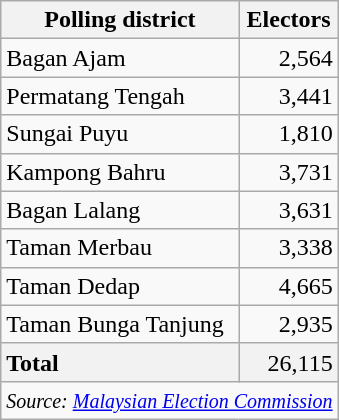<table class="wikitable sortable">
<tr>
<th>Polling district</th>
<th>Electors</th>
</tr>
<tr>
<td>Bagan Ajam</td>
<td align="right">2,564</td>
</tr>
<tr>
<td>Permatang Tengah</td>
<td align="right">3,441</td>
</tr>
<tr>
<td>Sungai Puyu</td>
<td align="right">1,810</td>
</tr>
<tr>
<td>Kampong Bahru</td>
<td align="right">3,731</td>
</tr>
<tr>
<td>Bagan Lalang</td>
<td align="right">3,631</td>
</tr>
<tr>
<td>Taman Merbau</td>
<td align="right">3,338</td>
</tr>
<tr>
<td>Taman Dedap</td>
<td align="right">4,665</td>
</tr>
<tr>
<td>Taman Bunga Tanjung</td>
<td align="right">2,935</td>
</tr>
<tr>
<td style="background: #f2f2f2"><strong>Total</strong></td>
<td style="background: #f2f2f2" align="right">26,115</td>
</tr>
<tr>
<td colspan="2"  align="right"><small><em>Source: <a href='#'>Malaysian Election Commission</a></em></small></td>
</tr>
</table>
